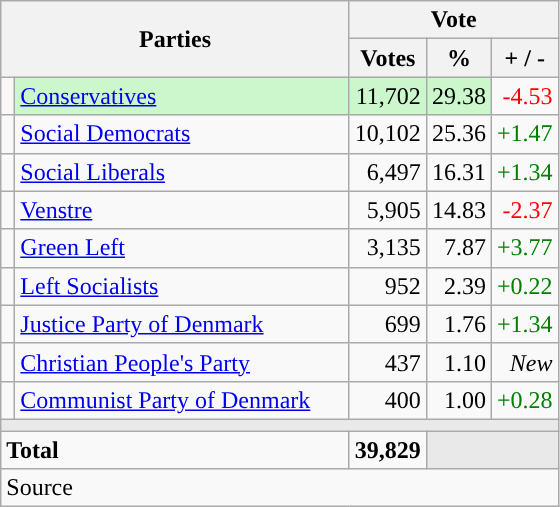<table class="wikitable" style="text-align:right;">
<tr>
<th style="text-align:centre;" rowspan="2" colspan="2" width="225">Parties</th>
<th colspan="3">Vote</th>
</tr>
<tr>
<th width="15">Votes</th>
<th width="15">%</th>
<th width="15">+ / -</th>
</tr>
<tr>
<td width="2" style="color:inherit;background:"></td>
<td bgcolor=#ccf7cc  align="left"><a href='#'>Conservatives</a></td>
<td bgcolor=#ccf7cc>11,702</td>
<td bgcolor=#ccf7cc>29.38</td>
<td style=color:red;>-4.53</td>
</tr>
<tr>
<td width="2" style="color:inherit;background:"></td>
<td align="left"><a href='#'>Social Democrats</a></td>
<td>10,102</td>
<td>25.36</td>
<td style=color:green;>+1.47</td>
</tr>
<tr>
<td width="2" style="color:inherit;background:"></td>
<td align="left"><a href='#'>Social Liberals</a></td>
<td>6,497</td>
<td>16.31</td>
<td style=color:green;>+1.34</td>
</tr>
<tr>
<td width="2" style="color:inherit;background:"></td>
<td align="left"><a href='#'>Venstre</a></td>
<td>5,905</td>
<td>14.83</td>
<td style=color:red;>-2.37</td>
</tr>
<tr>
<td width="2" style="color:inherit;background:"></td>
<td align="left"><a href='#'>Green Left</a></td>
<td>3,135</td>
<td>7.87</td>
<td style=color:green;>+3.77</td>
</tr>
<tr>
<td width="2" style="color:inherit;background:"></td>
<td align="left"><a href='#'>Left Socialists</a></td>
<td>952</td>
<td>2.39</td>
<td style=color:green;>+0.22</td>
</tr>
<tr>
<td width="2" style="color:inherit;background:"></td>
<td align="left"><a href='#'>Justice Party of Denmark</a></td>
<td>699</td>
<td>1.76</td>
<td style=color:green;>+1.34</td>
</tr>
<tr>
<td width="2" style="color:inherit;background:"></td>
<td align="left"><a href='#'>Christian People's Party</a></td>
<td>437</td>
<td>1.10</td>
<td><em>New</em></td>
</tr>
<tr>
<td width="2" style="color:inherit;background:"></td>
<td align="left"><a href='#'>Communist Party of Denmark</a></td>
<td>400</td>
<td>1.00</td>
<td style=color:green;>+0.28</td>
</tr>
<tr>
<td colspan="7" bgcolor="#E9E9E9"></td>
</tr>
<tr>
<td align="left" colspan="2"><strong>Total</strong></td>
<td><strong>39,829</strong></td>
<td bgcolor="#E9E9E9" colspan="2"></td>
</tr>
<tr>
<td align="left" colspan="6">Source</td>
</tr>
</table>
